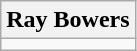<table class="wikitable">
<tr>
<th>Ray Bowers</th>
</tr>
<tr style="vertical-align: top;">
<td></td>
</tr>
</table>
